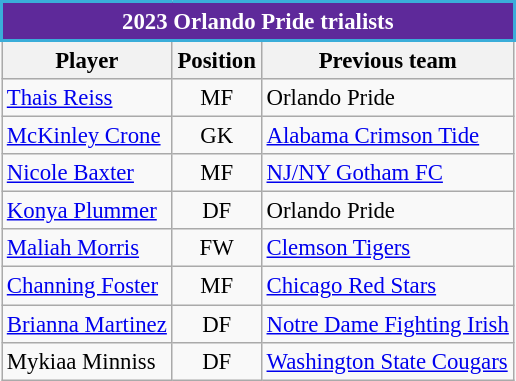<table class="wikitable" style="text-align:left; font-size:95%;">
<tr>
<th colspan="3" style="background:#5E299A; color:white; border:2px solid #3aadd9;" scope="col">2023 Orlando Pride trialists</th>
</tr>
<tr>
<th>Player</th>
<th>Position</th>
<th>Previous team</th>
</tr>
<tr>
<td> <a href='#'>Thais Reiss</a> </td>
<td align="center">MF</td>
<td> Orlando Pride</td>
</tr>
<tr>
<td> <a href='#'>McKinley Crone</a> </td>
<td align="center">GK</td>
<td> <a href='#'>Alabama Crimson Tide</a></td>
</tr>
<tr>
<td> <a href='#'>Nicole Baxter</a></td>
<td align="center">MF</td>
<td> <a href='#'>NJ/NY Gotham FC</a></td>
</tr>
<tr>
<td> <a href='#'>Konya Plummer</a></td>
<td align="center">DF</td>
<td> Orlando Pride</td>
</tr>
<tr>
<td> <a href='#'>Maliah Morris</a> </td>
<td align="center">FW</td>
<td> <a href='#'>Clemson Tigers</a></td>
</tr>
<tr>
<td> <a href='#'>Channing Foster</a></td>
<td align="center">MF</td>
<td> <a href='#'>Chicago Red Stars</a></td>
</tr>
<tr>
<td> <a href='#'>Brianna Martinez</a> </td>
<td align="center">DF</td>
<td> <a href='#'>Notre Dame Fighting Irish</a></td>
</tr>
<tr>
<td> Mykiaa Minniss</td>
<td align="center">DF</td>
<td> <a href='#'>Washington State Cougars</a></td>
</tr>
</table>
